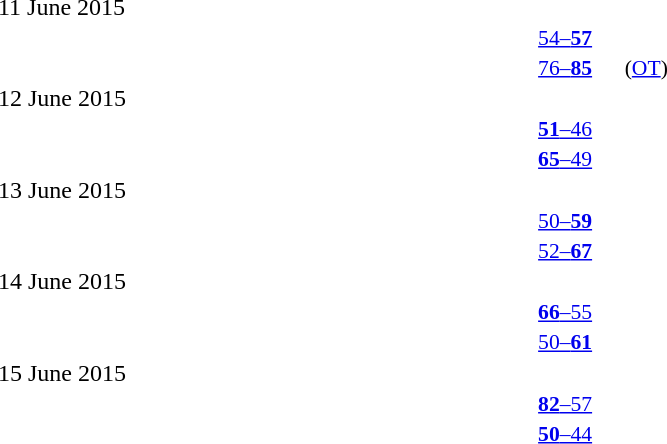<table style="width:100%;" cellspacing="1">
<tr>
<th width=25%></th>
<th width=2%></th>
<th width=6%></th>
<th width=2%></th>
<th width=25%></th>
</tr>
<tr>
<td>11 June 2015</td>
</tr>
<tr style=font-size:90%>
<td align=right><strong></strong></td>
<td></td>
<td align=center><a href='#'>54–<strong>57</strong></a></td>
<td></td>
<td><strong></strong></td>
<td></td>
</tr>
<tr style=font-size:90%>
<td align=right><strong></strong></td>
<td></td>
<td align=center><a href='#'>76–<strong>85</strong></a></td>
<td>(<a href='#'>OT</a>)</td>
<td><strong></strong></td>
<td></td>
</tr>
<tr>
<td>12 June 2015</td>
</tr>
<tr style=font-size:90%>
<td align=right><strong></strong></td>
<td></td>
<td align=center><a href='#'><strong>51</strong>–46</a></td>
<td></td>
<td><strong></strong></td>
<td></td>
</tr>
<tr style=font-size:90%>
<td align=right><strong></strong></td>
<td></td>
<td align=center><a href='#'><strong>65</strong>–49</a></td>
<td></td>
<td><strong></strong></td>
<td></td>
</tr>
<tr>
<td>13 June 2015</td>
</tr>
<tr style=font-size:90%>
<td align=right><strong></strong></td>
<td></td>
<td align=center><a href='#'>50–<strong>59</strong></a></td>
<td></td>
<td><strong></strong></td>
<td></td>
</tr>
<tr style=font-size:90%>
<td align=right><strong></strong></td>
<td></td>
<td align=center><a href='#'>52–<strong>67</strong></a></td>
<td></td>
<td><strong></strong></td>
<td></td>
</tr>
<tr>
<td>14 June 2015</td>
</tr>
<tr style=font-size:90%>
<td align=right><strong></strong></td>
<td></td>
<td align=center><a href='#'><strong>66</strong>–55</a></td>
<td></td>
<td><strong></strong></td>
<td></td>
</tr>
<tr style=font-size:90%>
<td align=right><strong></strong></td>
<td></td>
<td align=center><a href='#'>50–<strong>61</strong></a></td>
<td></td>
<td><strong></strong></td>
<td></td>
</tr>
<tr>
<td>15 June 2015</td>
</tr>
<tr style=font-size:90%>
<td align=right><strong></strong></td>
<td></td>
<td align=center><a href='#'><strong>82</strong>–57</a></td>
<td></td>
<td><strong></strong></td>
<td></td>
</tr>
<tr style=font-size:90%>
<td align=right><strong></strong></td>
<td></td>
<td align=center><a href='#'><strong>50</strong>–44</a></td>
<td></td>
<td><strong></strong></td>
<td></td>
</tr>
</table>
